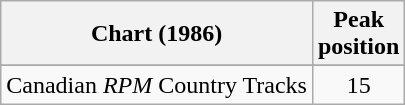<table class="wikitable sortable">
<tr>
<th align="left">Chart (1986)</th>
<th align="center">Peak<br>position</th>
</tr>
<tr>
</tr>
<tr>
<td align="left">Canadian <em>RPM</em> Country Tracks</td>
<td align="center">15</td>
</tr>
</table>
